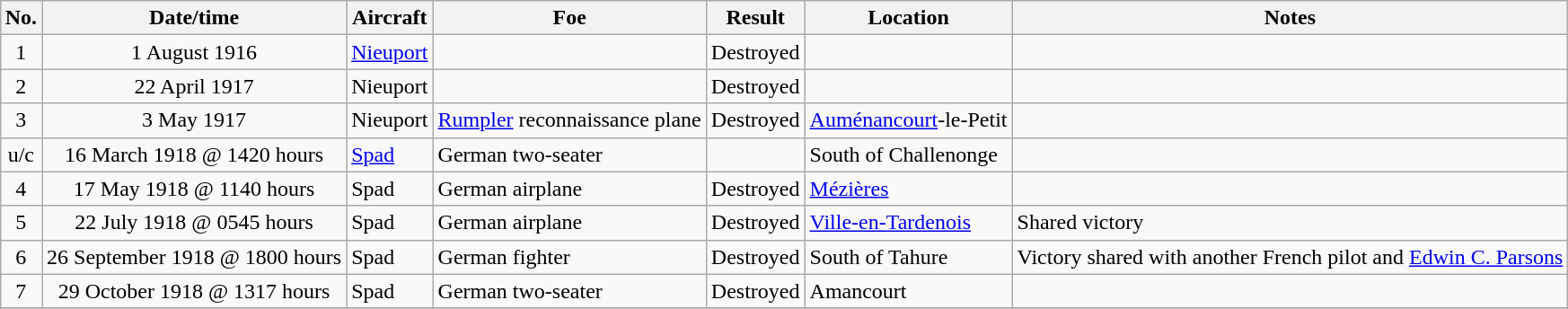<table class="wikitable" border="1" style="margin: 1em auto 1em auto">
<tr>
<th>No.</th>
<th>Date/time</th>
<th>Aircraft</th>
<th>Foe</th>
<th>Result</th>
<th>Location</th>
<th>Notes</th>
</tr>
<tr>
<td align="center">1</td>
<td align="center">1 August 1916</td>
<td><a href='#'>Nieuport</a></td>
<td></td>
<td>Destroyed</td>
<td></td>
<td></td>
</tr>
<tr>
<td align="center">2</td>
<td align="center">22 April 1917</td>
<td>Nieuport</td>
<td></td>
<td>Destroyed</td>
<td></td>
<td></td>
</tr>
<tr>
<td align="center">3</td>
<td align="center">3 May 1917</td>
<td>Nieuport</td>
<td><a href='#'>Rumpler</a> reconnaissance plane</td>
<td>Destroyed</td>
<td><a href='#'>Auménancourt</a>-le-Petit</td>
<td></td>
</tr>
<tr>
<td align="center">u/c</td>
<td align="center">16 March 1918 @ 1420 hours</td>
<td><a href='#'>Spad</a></td>
<td>German two-seater</td>
<td></td>
<td>South of Challenonge</td>
<td></td>
</tr>
<tr>
<td align="center">4</td>
<td align="center">17 May 1918 @ 1140 hours</td>
<td>Spad</td>
<td>German airplane</td>
<td>Destroyed</td>
<td><a href='#'>Mézières</a></td>
<td></td>
</tr>
<tr>
<td align="center">5</td>
<td align="center">22 July 1918 @ 0545 hours</td>
<td>Spad</td>
<td>German airplane</td>
<td>Destroyed</td>
<td><a href='#'>Ville-en-Tardenois</a></td>
<td>Shared victory</td>
</tr>
<tr>
<td align="center">6</td>
<td align="center">26 September 1918 @ 1800 hours</td>
<td>Spad</td>
<td>German fighter</td>
<td>Destroyed</td>
<td>South of Tahure</td>
<td>Victory shared with another French pilot and <a href='#'>Edwin C. Parsons</a></td>
</tr>
<tr>
<td align="center">7</td>
<td align="center">29 October 1918 @ 1317 hours</td>
<td>Spad</td>
<td>German two-seater</td>
<td>Destroyed</td>
<td>Amancourt</td>
<td></td>
</tr>
<tr>
</tr>
</table>
